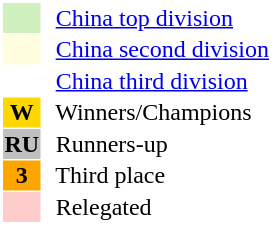<table style="border: 1px solid #ffffff; background-color: #ffffff" cellspacing="1" cellpadding="1">
<tr>
<td bgcolor="#D0F0C0" width="20"></td>
<td bgcolor="#ffffff" align="left">  <a href='#'>China top division</a></td>
</tr>
<tr>
<td bgcolor="#FFFFE0" width="20"></td>
<td bgcolor="#ffffff" align="left">  <a href='#'>China second division</a></td>
</tr>
<tr>
<th bgcolor="#ffffff" width="20"></th>
<td bgcolor="#ffffff" align="left">  <a href='#'>China third division</a></td>
</tr>
<tr>
<th bgcolor="#FFD700" width="20">W</th>
<td bgcolor="#ffffff" align="left">  Winners/Champions</td>
</tr>
<tr>
<th bgcolor="#C0C0C0" width="20">RU</th>
<td bgcolor="#ffffff" align="left">  Runners-up</td>
</tr>
<tr>
<th bgcolor="#FFA500" width="20">3</th>
<td bgcolor="#ffffff" align="left">  Third place</td>
</tr>
<tr>
<th bgcolor="#ffcccc" width="20"></th>
<td bgcolor="#ffffff" align="left">  Relegated</td>
</tr>
</table>
